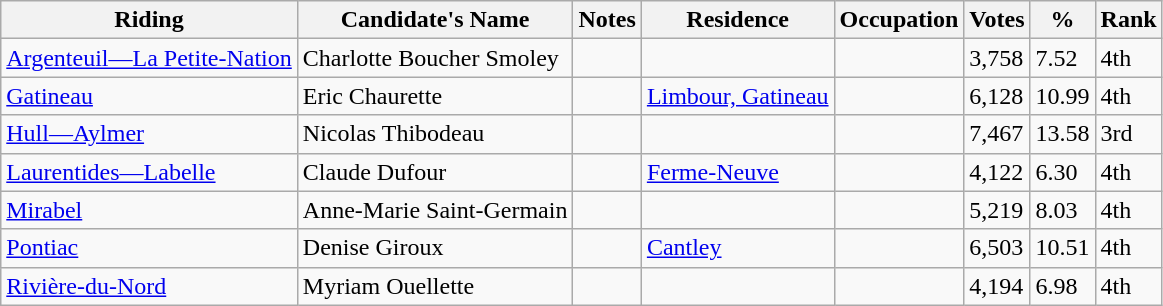<table class="wikitable sortable">
<tr>
<th>Riding<br></th>
<th>Candidate's Name</th>
<th>Notes</th>
<th>Residence</th>
<th>Occupation</th>
<th>Votes</th>
<th>%</th>
<th>Rank</th>
</tr>
<tr>
<td><a href='#'>Argenteuil—La Petite-Nation</a></td>
<td>Charlotte Boucher Smoley</td>
<td></td>
<td></td>
<td></td>
<td>3,758</td>
<td>7.52</td>
<td>4th</td>
</tr>
<tr>
<td><a href='#'>Gatineau</a></td>
<td>Eric Chaurette</td>
<td></td>
<td><a href='#'>Limbour, Gatineau</a></td>
<td></td>
<td>6,128</td>
<td>10.99</td>
<td>4th</td>
</tr>
<tr>
<td><a href='#'>Hull—Aylmer</a></td>
<td>Nicolas Thibodeau</td>
<td></td>
<td></td>
<td></td>
<td>7,467</td>
<td>13.58</td>
<td>3rd</td>
</tr>
<tr>
<td><a href='#'>Laurentides—Labelle</a></td>
<td>Claude Dufour</td>
<td></td>
<td><a href='#'>Ferme-Neuve</a></td>
<td></td>
<td>4,122</td>
<td>6.30</td>
<td>4th</td>
</tr>
<tr>
<td><a href='#'>Mirabel</a></td>
<td>Anne-Marie Saint-Germain</td>
<td></td>
<td></td>
<td></td>
<td>5,219</td>
<td>8.03</td>
<td>4th</td>
</tr>
<tr>
<td><a href='#'>Pontiac</a></td>
<td>Denise Giroux</td>
<td></td>
<td><a href='#'>Cantley</a></td>
<td></td>
<td>6,503</td>
<td>10.51</td>
<td>4th</td>
</tr>
<tr>
<td><a href='#'>Rivière-du-Nord</a></td>
<td>Myriam Ouellette</td>
<td></td>
<td></td>
<td></td>
<td>4,194</td>
<td>6.98</td>
<td>4th</td>
</tr>
</table>
